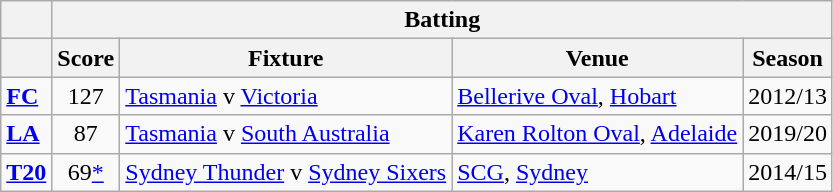<table class=wikitable>
<tr>
<th rowspan="1"></th>
<th colspan="4" rowspan="1">Batting</th>
</tr>
<tr>
<th></th>
<th>Score</th>
<th>Fixture</th>
<th>Venue</th>
<th>Season</th>
</tr>
<tr>
<td><strong><a href='#'>FC</a></strong></td>
<td align="center">127</td>
<td><a href='#'>Tasmania</a> v <a href='#'>Victoria</a></td>
<td><a href='#'>Bellerive Oval</a>, <a href='#'>Hobart</a></td>
<td align="center">2012/13</td>
</tr>
<tr>
<td><strong><a href='#'>LA</a></strong></td>
<td align="center">87</td>
<td><a href='#'>Tasmania</a> v <a href='#'>South Australia</a></td>
<td><a href='#'>Karen Rolton Oval</a>, <a href='#'>Adelaide</a></td>
<td align="center">2019/20</td>
</tr>
<tr>
<td><strong><a href='#'>T20</a></strong></td>
<td align="center">69<a href='#'>*</a></td>
<td><a href='#'>Sydney Thunder</a> v <a href='#'>Sydney Sixers</a></td>
<td><a href='#'>SCG</a>, <a href='#'>Sydney</a></td>
<td align="center">2014/15</td>
</tr>
</table>
